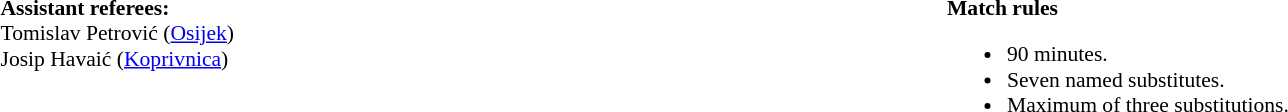<table style="width:100%; font-size:90%;">
<tr>
<td style="width:50%; vertical-align:top;"><br><strong>Assistant referees:</strong>
<br>Tomislav Petrović (<a href='#'>Osijek</a>)
<br>Josip Havaić (<a href='#'>Koprivnica</a>)</td>
<td style="width:60%; vertical-align:top;"><br><strong>Match rules</strong><ul><li>90 minutes.</li><li>Seven named substitutes.</li><li>Maximum of three substitutions.</li></ul></td>
</tr>
</table>
